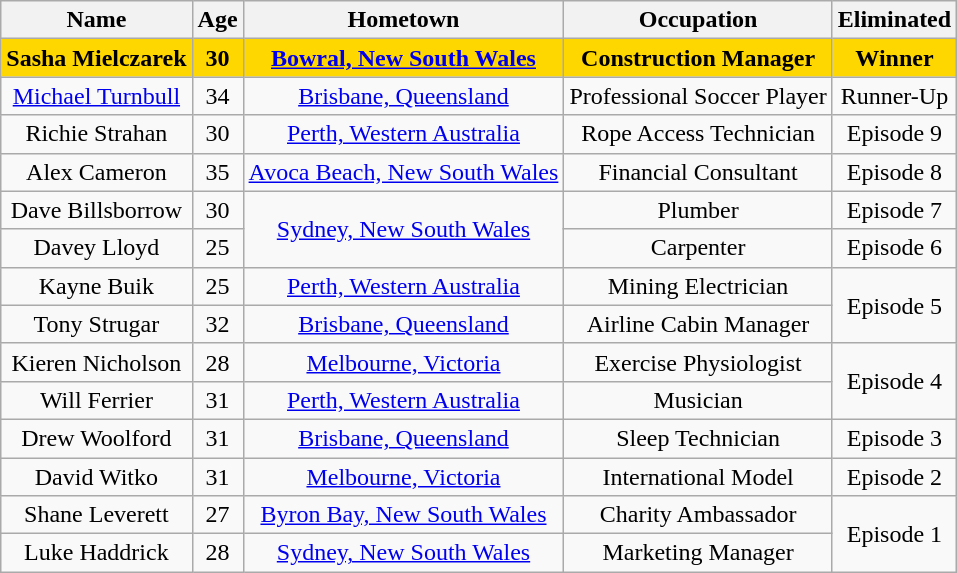<table class="wikitable sortable" style="text-align:center;">
<tr>
<th>Name</th>
<th>Age</th>
<th>Hometown</th>
<th>Occupation</th>
<th>Eliminated</th>
</tr>
<tr style="font-weight:bold; background:gold;">
<td>Sasha Mielczarek</td>
<td>30</td>
<td><a href='#'>Bowral, New South Wales</a></td>
<td>Construction Manager</td>
<td>Winner</td>
</tr>
<tr>
<td><a href='#'>Michael Turnbull</a></td>
<td>34</td>
<td><a href='#'>Brisbane, Queensland</a></td>
<td>Professional Soccer Player</td>
<td>Runner-Up</td>
</tr>
<tr>
<td>Richie Strahan</td>
<td>30</td>
<td><a href='#'>Perth, Western Australia</a></td>
<td>Rope Access Technician</td>
<td>Episode 9</td>
</tr>
<tr>
<td>Alex Cameron</td>
<td>35</td>
<td><a href='#'>Avoca Beach, New South Wales</a></td>
<td>Financial Consultant</td>
<td>Episode 8</td>
</tr>
<tr>
<td>Dave Billsborrow</td>
<td>30</td>
<td rowspan="2"><a href='#'>Sydney, New South Wales</a></td>
<td>Plumber</td>
<td>Episode 7</td>
</tr>
<tr>
<td>Davey Lloyd</td>
<td>25</td>
<td>Carpenter</td>
<td>Episode 6</td>
</tr>
<tr>
<td>Kayne Buik</td>
<td>25</td>
<td><a href='#'>Perth, Western Australia</a></td>
<td>Mining Electrician</td>
<td rowspan=2>Episode 5</td>
</tr>
<tr>
<td>Tony Strugar</td>
<td>32</td>
<td><a href='#'>Brisbane, Queensland</a></td>
<td>Airline Cabin Manager</td>
</tr>
<tr>
<td>Kieren Nicholson</td>
<td>28</td>
<td><a href='#'>Melbourne, Victoria</a></td>
<td>Exercise Physiologist</td>
<td rowspan=2>Episode 4</td>
</tr>
<tr>
<td>Will Ferrier</td>
<td>31</td>
<td><a href='#'>Perth, Western Australia</a></td>
<td>Musician</td>
</tr>
<tr>
<td>Drew Woolford</td>
<td>31</td>
<td><a href='#'>Brisbane, Queensland</a></td>
<td>Sleep Technician</td>
<td>Episode 3</td>
</tr>
<tr>
<td>David Witko</td>
<td>31</td>
<td><a href='#'>Melbourne, Victoria</a></td>
<td>International Model</td>
<td>Episode 2</td>
</tr>
<tr>
<td>Shane Leverett</td>
<td>27</td>
<td><a href='#'>Byron Bay, New South Wales</a></td>
<td>Charity Ambassador</td>
<td rowspan=2>Episode 1</td>
</tr>
<tr>
<td>Luke Haddrick</td>
<td>28</td>
<td><a href='#'>Sydney, New South Wales</a></td>
<td>Marketing Manager</td>
</tr>
</table>
